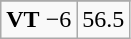<table class="wikitable">
<tr align="center">
</tr>
<tr align="center">
<td><strong>VT</strong> −6</td>
<td>56.5</td>
</tr>
</table>
